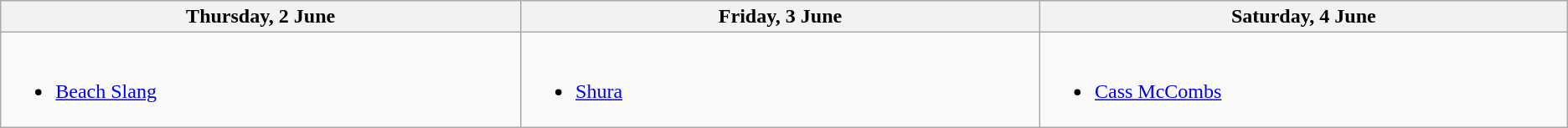<table class="wikitable">
<tr>
<th width="500">Thursday, 2 June</th>
<th width="500">Friday, 3 June</th>
<th width="500">Saturday, 4 June</th>
</tr>
<tr valign="top">
<td><br><ul><li><a href='#'>Beach Slang</a></li></ul></td>
<td><br><ul><li><a href='#'>Shura</a></li></ul></td>
<td><br><ul><li><a href='#'>Cass McCombs</a></li></ul></td>
</tr>
</table>
